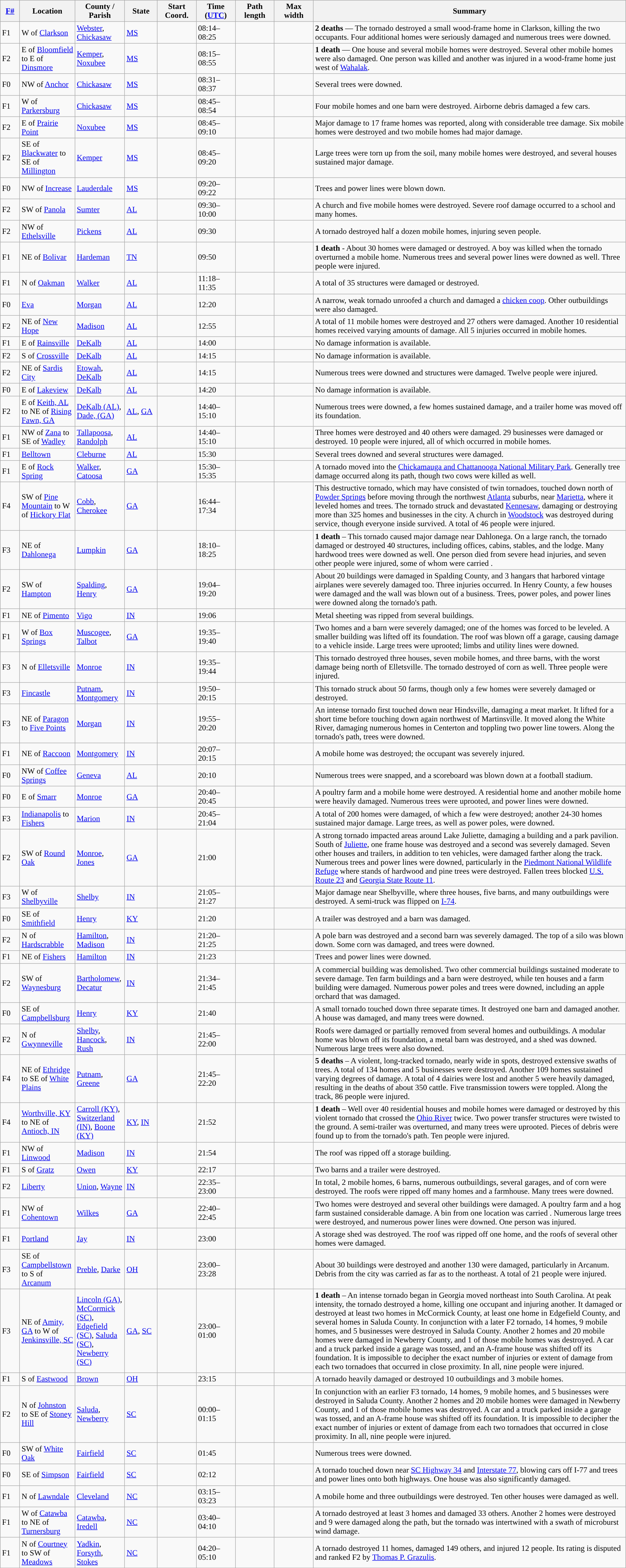<table class="wikitable sortable" style="width:100%;">
<tr>
<th scope="col"  style="width:3%; text-align:center;"><a href='#'>F#</a></th>
<th scope="col"  style="width:7%; text-align:center;" class="unsortable">Location</th>
<th scope="col"  style="width:6%; text-align:center;" class="unsortable">County / Parish</th>
<th scope="col"  style="width:5%; text-align:center;">State</th>
<th scope="col"  style="width:6%; text-align:center;">Start Coord.</th>
<th scope="col"  style="width:6%; text-align:center;">Time (<a href='#'>UTC</a>)</th>
<th scope="col"  style="width:6%; text-align:center;">Path length</th>
<th scope="col"  style="width:6%; text-align:center;">Max width</th>
<th scope="col" class="unsortable" style="width:48%; text-align:center;">Summary</th>
</tr>
<tr>
<td>F1</td>
<td>W of <a href='#'>Clarkson</a></td>
<td><a href='#'>Webster</a>, <a href='#'>Chickasaw</a></td>
<td><a href='#'>MS</a></td>
<td></td>
<td>08:14–08:25</td>
<td></td>
<td></td>
<td><strong>2 deaths</strong> — The tornado destroyed a small wood-frame home in Clarkson, killing the two occupants. Four additional homes were seriously damaged and numerous trees were downed.</td>
</tr>
<tr>
<td>F2</td>
<td>E of <a href='#'>Bloomfield</a> to E of <a href='#'>Dinsmore</a></td>
<td><a href='#'>Kemper</a>, <a href='#'>Noxubee</a></td>
<td><a href='#'>MS</a></td>
<td></td>
<td>08:15–08:55</td>
<td></td>
<td></td>
<td><strong>1 death</strong> — One house and several mobile homes were destroyed. Several other mobile homes were also damaged. One person was killed and another was injured in a wood-frame home just west of <a href='#'>Wahalak</a>.</td>
</tr>
<tr>
<td>F0</td>
<td>NW of <a href='#'>Anchor</a></td>
<td><a href='#'>Chickasaw</a></td>
<td><a href='#'>MS</a></td>
<td></td>
<td>08:31–08:37</td>
<td></td>
<td></td>
<td>Several trees were downed.</td>
</tr>
<tr>
<td>F1</td>
<td>W of <a href='#'>Parkersburg</a></td>
<td><a href='#'>Chickasaw</a></td>
<td><a href='#'>MS</a></td>
<td></td>
<td>08:45–08:54</td>
<td></td>
<td></td>
<td>Four mobile homes and one barn were destroyed. Airborne debris damaged a few cars.</td>
</tr>
<tr>
<td>F2</td>
<td>E of <a href='#'>Prairie Point</a></td>
<td><a href='#'>Noxubee</a></td>
<td><a href='#'>MS</a></td>
<td></td>
<td>08:45–09:10</td>
<td></td>
<td></td>
<td>Major damage to 17 frame homes was reported, along with considerable tree damage. Six mobile homes were destroyed and two mobile homes had major damage.</td>
</tr>
<tr>
<td>F2</td>
<td>SE of <a href='#'>Blackwater</a> to SE of <a href='#'>Millington</a></td>
<td><a href='#'>Kemper</a></td>
<td><a href='#'>MS</a></td>
<td></td>
<td>08:45–09:20</td>
<td></td>
<td></td>
<td>Large trees were torn up from the soil, many mobile homes were destroyed, and several houses sustained major damage.</td>
</tr>
<tr>
<td>F0</td>
<td>NW of <a href='#'>Increase</a></td>
<td><a href='#'>Lauderdale</a></td>
<td><a href='#'>MS</a></td>
<td></td>
<td>09:20–09:22</td>
<td></td>
<td></td>
<td>Trees and power lines were blown down.</td>
</tr>
<tr>
<td>F2</td>
<td>SW of <a href='#'>Panola</a></td>
<td><a href='#'>Sumter</a></td>
<td><a href='#'>AL</a></td>
<td></td>
<td>09:30–10:00</td>
<td></td>
<td></td>
<td>A church and five mobile homes were destroyed. Severe roof damage occurred to a school and many homes.</td>
</tr>
<tr>
<td>F2</td>
<td>NW of <a href='#'>Ethelsville</a></td>
<td><a href='#'>Pickens</a></td>
<td><a href='#'>AL</a></td>
<td></td>
<td>09:30</td>
<td></td>
<td></td>
<td>A tornado destroyed half a dozen mobile homes, injuring seven people.</td>
</tr>
<tr>
<td>F1</td>
<td>NE of <a href='#'>Bolivar</a></td>
<td><a href='#'>Hardeman</a></td>
<td><a href='#'>TN</a></td>
<td></td>
<td>09:50</td>
<td></td>
<td></td>
<td><strong>1 death</strong> - About 30 homes were damaged or destroyed. A boy was killed when the tornado overturned a mobile home. Numerous trees and several power lines were downed as well. Three people were injured.</td>
</tr>
<tr>
<td>F1</td>
<td>N of <a href='#'>Oakman</a></td>
<td><a href='#'>Walker</a></td>
<td><a href='#'>AL</a></td>
<td></td>
<td>11:18–11:35</td>
<td></td>
<td></td>
<td>A total of 35 structures were damaged or destroyed.</td>
</tr>
<tr>
<td>F0</td>
<td><a href='#'>Eva</a></td>
<td><a href='#'>Morgan</a></td>
<td><a href='#'>AL</a></td>
<td></td>
<td>12:20</td>
<td></td>
<td></td>
<td>A narrow, weak tornado unroofed a church and damaged a <a href='#'>chicken coop</a>. Other outbuildings were also damaged.</td>
</tr>
<tr>
<td>F2</td>
<td>NE of <a href='#'>New Hope</a></td>
<td><a href='#'>Madison</a></td>
<td><a href='#'>AL</a></td>
<td></td>
<td>12:55</td>
<td></td>
<td></td>
<td>A total of 11 mobile homes were destroyed and 27 others were damaged. Another 10 residential homes received varying amounts of damage. All 5 injuries occurred in mobile homes.</td>
</tr>
<tr>
<td>F1</td>
<td>E of <a href='#'>Rainsville</a></td>
<td><a href='#'>DeKalb</a></td>
<td><a href='#'>AL</a></td>
<td></td>
<td>14:00</td>
<td></td>
<td></td>
<td>No damage information is available.</td>
</tr>
<tr>
<td>F2</td>
<td>S of <a href='#'>Crossville</a></td>
<td><a href='#'>DeKalb</a></td>
<td><a href='#'>AL</a></td>
<td></td>
<td>14:15</td>
<td></td>
<td></td>
<td>No damage information is available.</td>
</tr>
<tr>
<td>F2</td>
<td>NE of <a href='#'>Sardis City</a></td>
<td><a href='#'>Etowah</a>, <a href='#'>DeKalb</a></td>
<td><a href='#'>AL</a></td>
<td></td>
<td>14:15</td>
<td></td>
<td></td>
<td>Numerous trees were downed and structures were damaged. Twelve people were injured.</td>
</tr>
<tr>
<td>F0</td>
<td>E of <a href='#'>Lakeview</a></td>
<td><a href='#'>DeKalb</a></td>
<td><a href='#'>AL</a></td>
<td></td>
<td>14:20</td>
<td></td>
<td></td>
<td>No damage information is available.</td>
</tr>
<tr>
<td>F2</td>
<td>E of <a href='#'>Keith, AL</a> to NE of <a href='#'>Rising Fawn, GA</a></td>
<td><a href='#'>DeKalb (AL)</a>, <a href='#'>Dade, (GA)</a></td>
<td><a href='#'>AL</a>, <a href='#'>GA</a></td>
<td></td>
<td>14:40–15:10</td>
<td></td>
<td></td>
<td>Numerous trees were downed, a few homes sustained damage, and a trailer home was moved off its foundation.</td>
</tr>
<tr>
<td>F1</td>
<td>NW of <a href='#'>Zana</a> to SE of <a href='#'>Wadley</a></td>
<td><a href='#'>Tallapoosa</a>, <a href='#'>Randolph</a></td>
<td><a href='#'>AL</a></td>
<td></td>
<td>14:40–15:10</td>
<td></td>
<td></td>
<td>Three homes were destroyed and 40 others were damaged. 29 businesses were damaged or destroyed. 10 people were injured, all of which occurred in mobile homes.</td>
</tr>
<tr>
<td>F1</td>
<td><a href='#'>Belltown</a></td>
<td><a href='#'>Cleburne</a></td>
<td><a href='#'>AL</a></td>
<td></td>
<td>15:30</td>
<td></td>
<td></td>
<td>Several trees downed and several structures were damaged.</td>
</tr>
<tr>
<td>F1</td>
<td>E of <a href='#'>Rock Spring</a></td>
<td><a href='#'>Walker</a>, <a href='#'>Catoosa</a></td>
<td><a href='#'>GA</a></td>
<td></td>
<td>15:30–15:35</td>
<td></td>
<td></td>
<td>A tornado moved into the <a href='#'>Chickamauga and Chattanooga National Military Park</a>. Generally tree damage occurred along its path, though two cows were killed as well.</td>
</tr>
<tr>
<td>F4</td>
<td>SW of <a href='#'>Pine Mountain</a> to W of <a href='#'>Hickory Flat</a></td>
<td><a href='#'>Cobb</a>, <a href='#'>Cherokee</a></td>
<td><a href='#'>GA</a></td>
<td></td>
<td>16:44–17:34</td>
<td></td>
<td></td>
<td>This destructive tornado, which may have consisted of twin tornadoes, touched down north of <a href='#'>Powder Springs</a> before moving through the northwest <a href='#'>Atlanta</a> suburbs, near <a href='#'>Marietta</a>, where it leveled homes and trees. The tornado struck and devastated <a href='#'>Kennesaw</a>, damaging or destroying more than 325 homes and businesses in the city. A church in <a href='#'>Woodstock</a> was destroyed during service, though everyone inside survived. A total of 46 people were injured.</td>
</tr>
<tr>
<td>F3</td>
<td>NE of <a href='#'>Dahlonega</a></td>
<td><a href='#'>Lumpkin</a></td>
<td><a href='#'>GA</a></td>
<td></td>
<td>18:10–18:25</td>
<td></td>
<td></td>
<td><strong>1 death</strong> – This tornado caused major damage near Dahlonega. On a large ranch, the tornado damaged or destroyed 40 structures, including offices, cabins, stables, and the lodge. Many hardwood trees were downed as well. One person died from severe head injuries, and seven other people were injured, some of whom were carried .</td>
</tr>
<tr>
<td>F2</td>
<td>SW of <a href='#'>Hampton</a></td>
<td><a href='#'>Spalding</a>, <a href='#'>Henry</a></td>
<td><a href='#'>GA</a></td>
<td></td>
<td>19:04–19:20</td>
<td></td>
<td></td>
<td>About 20 buildings were damaged in Spalding County, and 3 hangars that harbored vintage airplanes were severely damaged too. Three injuries occurred. In Henry County, a few houses were damaged and the wall was blown out of a business. Trees, power poles, and power lines were downed along the tornado's path.</td>
</tr>
<tr>
<td>F1</td>
<td>NE of <a href='#'>Pimento</a></td>
<td><a href='#'>Vigo</a></td>
<td><a href='#'>IN</a></td>
<td></td>
<td>19:06</td>
<td></td>
<td></td>
<td>Metal sheeting was ripped from several buildings.</td>
</tr>
<tr>
<td>F1</td>
<td>W of <a href='#'>Box Springs</a></td>
<td><a href='#'>Muscogee</a>, <a href='#'>Talbot</a></td>
<td><a href='#'>GA</a></td>
<td></td>
<td>19:35–19:40</td>
<td></td>
<td></td>
<td>Two homes and a barn were severely damaged; one of the homes was forced to be leveled. A smaller building was lifted  off its foundation. The roof was blown off a garage, causing damage to a vehicle inside. Large trees were uprooted; limbs and utility lines were downed.</td>
</tr>
<tr>
<td>F3</td>
<td>N of <a href='#'>Elletsville</a></td>
<td><a href='#'>Monroe</a></td>
<td><a href='#'>IN</a></td>
<td></td>
<td>19:35–19:44</td>
<td></td>
<td></td>
<td>This tornado destroyed three houses, seven mobile homes, and three barns, with the worst damage being north of Elletsville. The tornado destroyed  of corn as well. Three people were injured.</td>
</tr>
<tr>
<td>F3</td>
<td><a href='#'>Fincastle</a></td>
<td><a href='#'>Putnam</a>, <a href='#'>Montgomery</a></td>
<td><a href='#'>IN</a></td>
<td></td>
<td>19:50–20:15</td>
<td></td>
<td></td>
<td>This tornado struck about 50 farms, though only a few homes were severely damaged or destroyed.</td>
</tr>
<tr>
<td>F3</td>
<td>NE of <a href='#'>Paragon</a> to <a href='#'>Five Points</a></td>
<td><a href='#'>Morgan</a></td>
<td><a href='#'>IN</a></td>
<td></td>
<td>19:55–20:20</td>
<td></td>
<td></td>
<td>An intense tornado first touched down near Hindsville, damaging a meat market. It lifted for a short time before touching down again northwest of Martinsville. It moved along the White River, damaging numerous homes in Centerton and toppling two power line towers. Along the tornado's path, trees were downed.</td>
</tr>
<tr>
<td>F1</td>
<td>NE of <a href='#'>Raccoon</a></td>
<td><a href='#'>Montgomery</a></td>
<td><a href='#'>IN</a></td>
<td></td>
<td>20:07–20:15</td>
<td></td>
<td></td>
<td>A mobile home was destroyed; the occupant was severely injured.</td>
</tr>
<tr>
<td>F0</td>
<td>NW of <a href='#'>Coffee Springs</a></td>
<td><a href='#'>Geneva</a></td>
<td><a href='#'>AL</a></td>
<td></td>
<td>20:10</td>
<td></td>
<td></td>
<td>Numerous trees were snapped, and a scoreboard was blown down at a football stadium.</td>
</tr>
<tr>
<td>F0</td>
<td>E of <a href='#'>Smarr</a></td>
<td><a href='#'>Monroe</a></td>
<td><a href='#'>GA</a></td>
<td></td>
<td>20:40–20:45</td>
<td></td>
<td></td>
<td>A poultry farm and a mobile home were destroyed. A residential home and another mobile home were heavily damaged. Numerous trees were uprooted, and power lines were downed.</td>
</tr>
<tr>
<td>F3</td>
<td><a href='#'>Indianapolis</a> to <a href='#'>Fishers</a></td>
<td><a href='#'>Marion</a></td>
<td><a href='#'>IN</a></td>
<td></td>
<td>20:45–21:04</td>
<td></td>
<td></td>
<td>A total of 200 homes were damaged, of which a few were destroyed; another 24-30 homes sustained major damage. Large trees, as well as  power poles, were downed.</td>
</tr>
<tr>
<td>F2</td>
<td>SW of <a href='#'>Round Oak</a></td>
<td><a href='#'>Monroe</a>, <a href='#'>Jones</a></td>
<td><a href='#'>GA</a></td>
<td></td>
<td>21:00</td>
<td></td>
<td></td>
<td>A strong tornado impacted areas around Lake Juliette, damaging a building and a park pavilion. South of <a href='#'>Juliette</a>, one frame house was destroyed and a second was severely damaged. Seven other houses and trailers, in addition to ten vehicles, were damaged farther along the track. Numerous trees and power lines were downed, particularly in the <a href='#'>Piedmont National Wildlife Refuge</a> where stands of hardwood and pine trees were destroyed. Fallen trees blocked <a href='#'>U.S. Route 23</a> and <a href='#'>Georgia State Route 11</a>.</td>
</tr>
<tr>
<td>F3</td>
<td>W of <a href='#'>Shelbyville</a></td>
<td><a href='#'>Shelby</a></td>
<td><a href='#'>IN</a></td>
<td></td>
<td>21:05–21:27</td>
<td></td>
<td></td>
<td>Major damage near Shelbyville, where three houses, five barns, and many outbuildings were destroyed. A semi-truck was flipped on <a href='#'>I-74</a>.</td>
</tr>
<tr>
<td>F0</td>
<td>SE of <a href='#'>Smithfield</a></td>
<td><a href='#'>Henry</a></td>
<td><a href='#'>KY</a></td>
<td></td>
<td>21:20</td>
<td></td>
<td></td>
<td>A trailer was destroyed and a barn was damaged.</td>
</tr>
<tr>
<td>F2</td>
<td>N of <a href='#'>Hardscrabble</a></td>
<td><a href='#'>Hamilton</a>, <a href='#'>Madison</a></td>
<td><a href='#'>IN</a></td>
<td></td>
<td>21:20–21:25</td>
<td></td>
<td></td>
<td>A pole barn was destroyed and a second barn was severely damaged. The top of a silo was blown down. Some corn was damaged, and trees were downed.</td>
</tr>
<tr>
<td>F1</td>
<td>NE of <a href='#'>Fishers</a></td>
<td><a href='#'>Hamilton</a></td>
<td><a href='#'>IN</a></td>
<td></td>
<td>21:23</td>
<td></td>
<td></td>
<td>Trees and power lines were downed.</td>
</tr>
<tr>
<td>F2</td>
<td>SW of <a href='#'>Waynesburg</a></td>
<td><a href='#'>Bartholomew</a>, <a href='#'>Decatur</a></td>
<td><a href='#'>IN</a></td>
<td></td>
<td>21:34–21:45</td>
<td></td>
<td></td>
<td>A  commercial building was demolished. Two other commercial buildings sustained moderate to severe damage. Ten farm buildings and a barn were destroyed, while ten houses and a farm building were damaged. Numerous power poles and trees were downed, including an apple orchard that was damaged.</td>
</tr>
<tr>
<td>F0</td>
<td>SE of <a href='#'>Campbellsburg</a></td>
<td><a href='#'>Henry</a></td>
<td><a href='#'>KY</a></td>
<td></td>
<td>21:40</td>
<td></td>
<td></td>
<td>A small tornado touched down three separate times. It destroyed one barn and damaged another. A house was damaged, and many trees were downed.</td>
</tr>
<tr>
<td>F2</td>
<td>N of <a href='#'>Gwynneville</a></td>
<td><a href='#'>Shelby</a>, <a href='#'>Hancock</a>, <a href='#'>Rush</a></td>
<td><a href='#'>IN</a></td>
<td></td>
<td>21:45–22:00</td>
<td></td>
<td></td>
<td>Roofs were damaged or partially removed from several homes and outbuildings. A modular home was blown off its foundation, a metal barn was destroyed, and a shed was downed. Numerous large trees were also downed.</td>
</tr>
<tr>
<td>F4</td>
<td>NE of <a href='#'>Ethridge</a> to SE of <a href='#'>White Plains</a></td>
<td><a href='#'>Putnam</a>, <a href='#'>Greene</a></td>
<td><a href='#'>GA</a></td>
<td></td>
<td>21:45–22:20</td>
<td></td>
<td></td>
<td><strong>5 deaths</strong> – A violent, long-tracked tornado, nearly  wide in spots, destroyed extensive swaths of trees. A total of 134 homes and 5 businesses were destroyed. Another 109 homes sustained varying degrees of damage. A total of 4 dairies were lost and another 5 were heavily damaged, resulting in the deaths of about 350 cattle. Five transmission towers were toppled. Along the track, 86 people were injured.</td>
</tr>
<tr>
<td>F4</td>
<td><a href='#'>Worthville, KY</a> to NE of <a href='#'>Antioch, IN</a></td>
<td><a href='#'>Carroll (KY)</a>, <a href='#'>Switzerland (IN)</a>, <a href='#'>Boone (KY)</a></td>
<td><a href='#'>KY</a>, <a href='#'>IN</a></td>
<td></td>
<td>21:52</td>
<td></td>
<td></td>
<td><strong>1 death</strong> – Well over 40 residential houses and mobile homes were damaged or destroyed by this violent tornado that crossed the <a href='#'>Ohio River</a> twice. Two  power transfer structures were twisted to the ground. A semi-trailer was overturned, and many trees were uprooted. Pieces of debris were found up to  from the tornado's path. Ten people were injured.</td>
</tr>
<tr>
<td>F1</td>
<td>NW of <a href='#'>Linwood</a></td>
<td><a href='#'>Madison</a></td>
<td><a href='#'>IN</a></td>
<td></td>
<td>21:54</td>
<td></td>
<td></td>
<td>The roof was ripped off a storage building.</td>
</tr>
<tr>
<td>F1</td>
<td>S of <a href='#'>Gratz</a></td>
<td><a href='#'>Owen</a></td>
<td><a href='#'>KY</a></td>
<td></td>
<td>22:17</td>
<td></td>
<td></td>
<td>Two barns and a trailer were destroyed.</td>
</tr>
<tr>
<td>F2</td>
<td><a href='#'>Liberty</a></td>
<td><a href='#'>Union</a>, <a href='#'>Wayne</a></td>
<td><a href='#'>IN</a></td>
<td></td>
<td>22:35–23:00</td>
<td></td>
<td></td>
<td>In total, 2 mobile homes, 6 barns, numerous outbuildings, several garages, and  of corn were destroyed. The roofs were ripped off many homes and a farmhouse. Many trees were downed.</td>
</tr>
<tr>
<td>F1</td>
<td>NW of <a href='#'>Cohentown</a></td>
<td><a href='#'>Wilkes</a></td>
<td><a href='#'>GA</a></td>
<td></td>
<td>22:40–22:45</td>
<td></td>
<td></td>
<td>Two homes were destroyed and several other buildings were damaged. A poultry farm and a hog farm sustained considerable damage. A  bin from one location was carried . Numerous large trees were destroyed, and numerous power lines were downed. One person was injured.</td>
</tr>
<tr>
<td>F1</td>
<td><a href='#'>Portland</a></td>
<td><a href='#'>Jay</a></td>
<td><a href='#'>IN</a></td>
<td></td>
<td>23:00</td>
<td></td>
<td></td>
<td>A storage shed was destroyed. The roof was ripped off one home, and the roofs of several other homes were damaged.</td>
</tr>
<tr>
<td>F3</td>
<td>SE of <a href='#'>Campbellstown</a> to S of <a href='#'>Arcanum</a></td>
<td><a href='#'>Preble</a>, <a href='#'>Darke</a></td>
<td><a href='#'>OH</a></td>
<td></td>
<td>23:00–23:28</td>
<td></td>
<td></td>
<td>About 30 buildings were destroyed and another 130 were damaged, particularly in Arcanum. Debris from the city was carried as far as  to the northeast. A total of 21 people were injured.</td>
</tr>
<tr>
<td>F3</td>
<td>NE of <a href='#'>Amity, GA</a> to W of <a href='#'>Jenkinsville, SC</a></td>
<td><a href='#'>Lincoln (GA)</a>, <a href='#'>McCormick (SC)</a>, <a href='#'>Edgefield (SC)</a>, <a href='#'>Saluda (SC)</a>, <a href='#'>Newberry (SC)</a></td>
<td><a href='#'>GA</a>, <a href='#'>SC</a></td>
<td></td>
<td>23:00–01:00</td>
<td></td>
<td></td>
<td><strong>1 death</strong> – An intense tornado began in Georgia moved northeast into South Carolina. At peak intensity, the tornado destroyed a home, killing one occupant and injuring another. It damaged or destroyed at least two homes in McCormick County, at least one home in Edgefield County, and several homes in Saluda County. In conjunction with a later F2 tornado, 14 homes, 9 mobile homes, and 5 businesses were destroyed in Saluda County. Another 2 homes and 20 mobile homes were damaged in Newberry County, and 1 of those mobile homes was destroyed. A car and a truck parked inside a garage was tossed, and an A-frame house was shifted off its foundation. It is impossible to decipher the exact number of injuries or extent of damage from each two tornadoes that occurred in close proximity. In all, nine people were injured.</td>
</tr>
<tr>
<td>F1</td>
<td>S of <a href='#'>Eastwood</a></td>
<td><a href='#'>Brown</a></td>
<td><a href='#'>OH</a></td>
<td></td>
<td>23:15</td>
<td></td>
<td></td>
<td>A tornado heavily damaged or destroyed 10 outbuildings and 3 mobile homes.</td>
</tr>
<tr>
<td>F2</td>
<td>N of <a href='#'>Johnston</a> to SE of <a href='#'>Stoney Hill</a></td>
<td><a href='#'>Saluda</a>, <a href='#'>Newberry</a></td>
<td><a href='#'>SC</a></td>
<td></td>
<td>00:00–01:15</td>
<td></td>
<td></td>
<td>In conjunction with an earlier F3 tornado, 14 homes, 9 mobile homes, and 5 businesses were destroyed in Saluda County. Another 2 homes and 20 mobile homes were damaged in Newberry County, and 1 of those mobile homes was destroyed. A car and a truck parked inside a garage was tossed, and an A-frame house was shifted off its foundation. It is impossible to decipher the exact number of injuries or extent of damage from each two tornadoes that occurred in close proximity. In all, nine people were injured.</td>
</tr>
<tr>
<td>F0</td>
<td>SW of <a href='#'>White Oak</a></td>
<td><a href='#'>Fairfield</a></td>
<td><a href='#'>SC</a></td>
<td></td>
<td>01:45</td>
<td></td>
<td></td>
<td>Numerous trees were downed.</td>
</tr>
<tr>
<td>F0</td>
<td>SE of <a href='#'>Simpson</a></td>
<td><a href='#'>Fairfield</a></td>
<td><a href='#'>SC</a></td>
<td></td>
<td>02:12</td>
<td></td>
<td></td>
<td>A tornado touched down near <a href='#'>SC Highway 34</a> and <a href='#'>Interstate 77</a>, blowing cars off I-77 and trees and power lines onto both highways. One house was also significantly damaged.</td>
</tr>
<tr>
<td>F1</td>
<td>N of <a href='#'>Lawndale</a></td>
<td><a href='#'>Cleveland</a></td>
<td><a href='#'>NC</a></td>
<td></td>
<td>03:15–03:23</td>
<td></td>
<td></td>
<td>A mobile home and three outbuildings were destroyed. Ten other houses were damaged as well.</td>
</tr>
<tr>
<td>F1</td>
<td>W of <a href='#'>Catawba</a> to NE of <a href='#'>Turnersburg</a></td>
<td><a href='#'>Catawba</a>, <a href='#'>Iredell</a></td>
<td><a href='#'>NC</a></td>
<td></td>
<td>03:40–04:10</td>
<td></td>
<td></td>
<td>A tornado destroyed at least 3 homes and damaged 33 others. Another 2 homes were destroyed and 9 were damaged along the path, but the tornado was intertwined with a swath of microburst wind damage.</td>
</tr>
<tr>
<td>F1</td>
<td>N of <a href='#'>Courtney</a> to SW of <a href='#'>Meadows</a></td>
<td><a href='#'>Yadkin</a>, <a href='#'>Forsyth</a>, <a href='#'>Stokes</a></td>
<td><a href='#'>NC</a></td>
<td></td>
<td>04:20–05:10</td>
<td></td>
<td></td>
<td>A tornado destroyed 11 homes, damaged 149 others, and injured 12 people. Its rating is disputed and ranked F2 by <a href='#'>Thomas P. Grazulis</a>.</td>
</tr>
<tr>
</tr>
</table>
